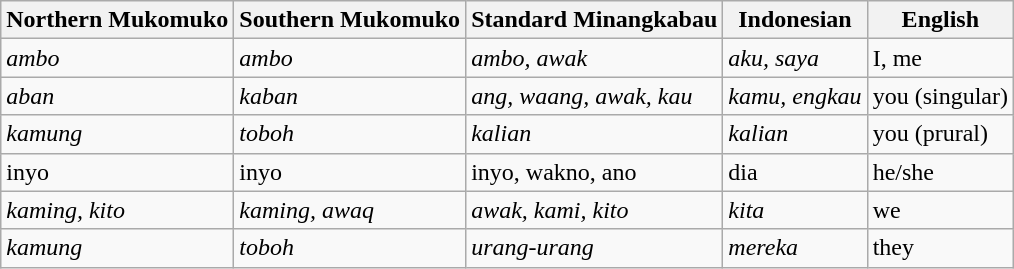<table class="wikitable">
<tr>
<th>Northern Mukomuko</th>
<th>Southern Mukomuko</th>
<th>Standard Minangkabau</th>
<th>Indonesian</th>
<th>English</th>
</tr>
<tr>
<td><em>ambo</em></td>
<td><em>ambo</em></td>
<td><em>ambo, awak</em></td>
<td><em>aku, saya</em></td>
<td>I, me</td>
</tr>
<tr>
<td><em>aban</em></td>
<td><em>kaban</em></td>
<td><em>ang, waang, awak, kau</em></td>
<td><em>kamu, engkau</em></td>
<td>you (singular)</td>
</tr>
<tr>
<td><em>kamung</em></td>
<td><em>toboh</em></td>
<td><em>kalian</em></td>
<td><em>kalian</em></td>
<td>you (prural)</td>
</tr>
<tr>
<td>inyo</td>
<td>inyo</td>
<td>inyo, wakno, ano</td>
<td>dia</td>
<td>he/she</td>
</tr>
<tr>
<td><em>kaming, kito</em></td>
<td><em>kaming, awaq</em></td>
<td><em>awak, kami, kito</em></td>
<td><em>kita</em></td>
<td>we</td>
</tr>
<tr>
<td><em>kamung</em></td>
<td><em>toboh</em></td>
<td><em>urang-urang</em></td>
<td><em>mereka</em></td>
<td>they</td>
</tr>
</table>
